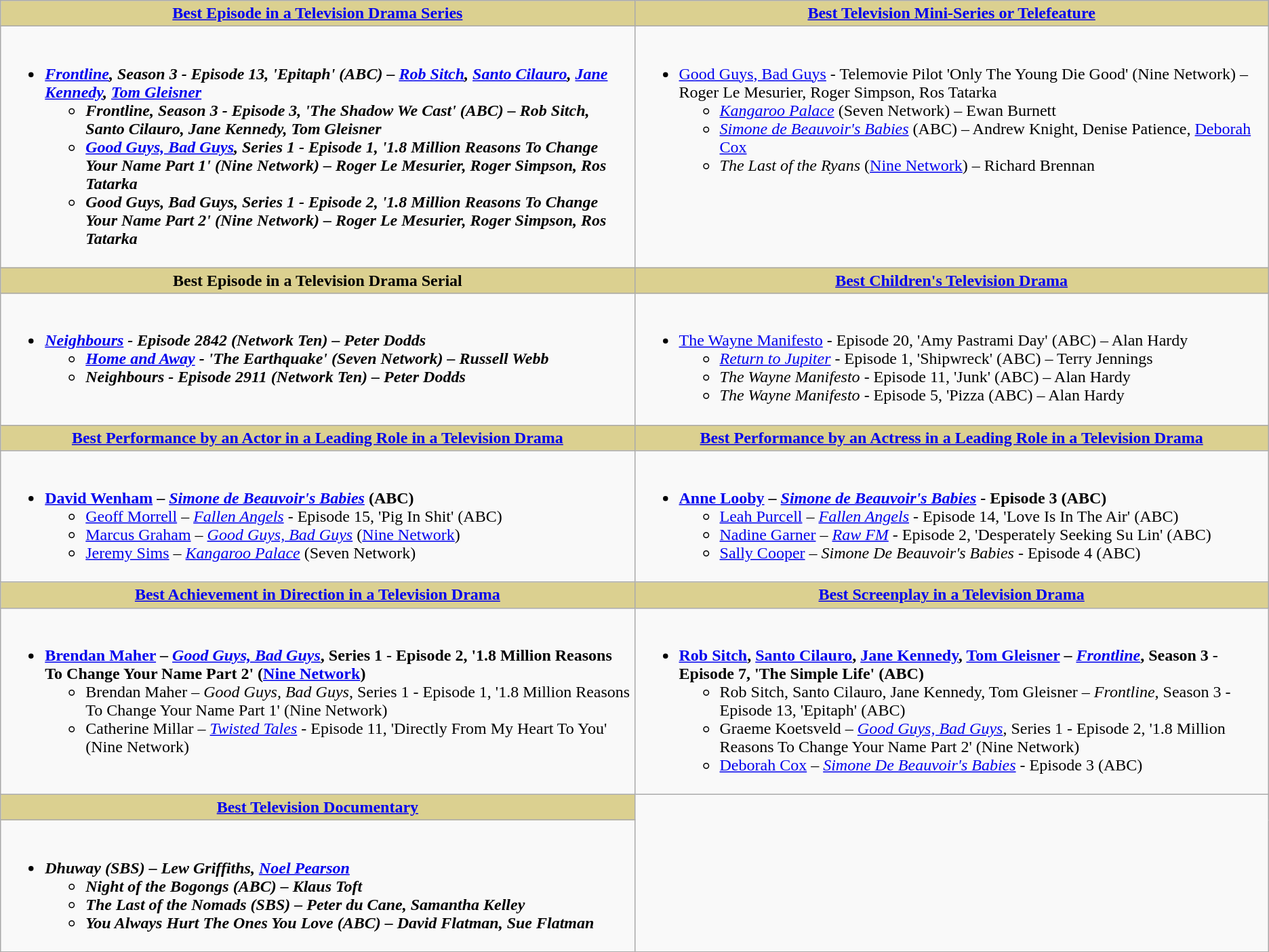<table class=wikitable style="width="100%">
<tr>
<th style="background:#DBD090;" ! width="50%"><a href='#'>Best Episode in a Television Drama Series</a></th>
<th style="background:#DBD090;" ! width="50%"><a href='#'>Best Television Mini-Series or Telefeature</a></th>
</tr>
<tr>
<td valign="top"><br><ul><li><strong><em><a href='#'>Frontline</a><em>, Season 3 - Episode 13, 'Epitaph' (ABC) – <a href='#'>Rob Sitch</a>, <a href='#'>Santo Cilauro</a>, <a href='#'>Jane Kennedy</a>, <a href='#'>Tom Gleisner</a><strong><ul><li></em>Frontline<em>, Season 3 - Episode 3, 'The Shadow We Cast' (ABC) – Rob Sitch, Santo Cilauro, Jane Kennedy, Tom Gleisner</li><li></em><a href='#'>Good Guys, Bad Guys</a><em>, Series 1 - Episode 1, '1.8 Million Reasons To Change Your Name Part 1' (Nine Network) – Roger Le Mesurier, Roger Simpson, Ros Tatarka</li><li></em>Good Guys, Bad Guys<em>, Series 1 - Episode 2, '1.8 Million Reasons To Change Your Name Part 2' (Nine Network) – Roger Le Mesurier, Roger Simpson, Ros Tatarka</li></ul></li></ul></td>
<td valign="top"><br><ul><li></em></strong><a href='#'>Good Guys, Bad Guys</a></em> - Telemovie Pilot 'Only The Young Die Good' (Nine Network) – Roger Le Mesurier, Roger Simpson, Ros Tatarka</strong><ul><li><em><a href='#'>Kangaroo Palace</a></em> (Seven Network) – Ewan Burnett</li><li><em><a href='#'>Simone de Beauvoir's Babies</a></em> (ABC) – Andrew Knight, Denise Patience, <a href='#'>Deborah Cox</a></li><li><em>The Last of the Ryans</em> (<a href='#'>Nine Network</a>) – Richard Brennan</li></ul></li></ul></td>
</tr>
<tr>
<th style="background:#DBD090;" ! width="50%">Best Episode in a Television Drama Serial</th>
<th style="background:#DBD090;" ! width="50%"><a href='#'>Best Children's Television Drama</a></th>
</tr>
<tr>
<td valign="top"><br><ul><li><strong><em><a href='#'>Neighbours</a><em> - Episode 2842 (Network Ten) – Peter Dodds<strong><ul><li></em><a href='#'>Home and Away</a><em> - 'The Earthquake' (Seven Network) – Russell Webb</li><li></em>Neighbours<em> - Episode 2911 (Network Ten) – Peter Dodds</li></ul></li></ul></td>
<td valign="top"><br><ul><li></em></strong><a href='#'>The Wayne Manifesto</a></em> - Episode 20, 'Amy Pastrami Day' (ABC) – Alan Hardy</strong><ul><li><em><a href='#'>Return to Jupiter</a></em> - Episode 1, 'Shipwreck' (ABC) – Terry Jennings</li><li><em>The Wayne Manifesto</em> - Episode 11, 'Junk' (ABC) – Alan Hardy</li><li><em>The Wayne Manifesto</em> - Episode 5, 'Pizza (ABC) – Alan Hardy</li></ul></li></ul></td>
</tr>
<tr>
<th style="background:#DBD090;" ! width="50%"><a href='#'>Best Performance by an Actor in a Leading Role in a Television Drama</a></th>
<th style="background:#DBD090;" ! width="50%"><a href='#'>Best Performance by an Actress in a Leading Role in a Television Drama</a></th>
</tr>
<tr>
<td valign="top"><br><ul><li><strong><a href='#'>David Wenham</a> – <em><a href='#'>Simone de Beauvoir's Babies</a></em> (ABC)</strong><ul><li><a href='#'>Geoff Morrell</a> – <em><a href='#'>Fallen Angels</a></em> - Episode 15, 'Pig In Shit' (ABC)</li><li><a href='#'>Marcus Graham</a> – <em><a href='#'>Good Guys, Bad Guys</a></em> (<a href='#'>Nine Network</a>)</li><li><a href='#'>Jeremy Sims</a> – <em><a href='#'>Kangaroo Palace</a></em> (Seven Network)</li></ul></li></ul></td>
<td valign="top"><br><ul><li><strong><a href='#'>Anne Looby</a> – <em><a href='#'>Simone de Beauvoir's Babies</a></em> - Episode 3 (ABC)</strong><ul><li><a href='#'>Leah Purcell</a> – <em><a href='#'>Fallen Angels</a></em> - Episode 14, 'Love Is In The Air' (ABC)</li><li><a href='#'>Nadine Garner</a> – <em><a href='#'>Raw FM</a></em> - Episode 2, 'Desperately Seeking Su Lin' (ABC)</li><li><a href='#'>Sally Cooper</a> – <em>Simone De Beauvoir's Babies</em> - Episode 4 (ABC)</li></ul></li></ul></td>
</tr>
<tr>
<th style="background:#DBD090;" ! width="50%"><a href='#'>Best Achievement in Direction in a Television Drama</a></th>
<th style="background:#DBD090;" ! width="50%"><a href='#'>Best Screenplay in a Television Drama</a></th>
</tr>
<tr>
<td valign="top"><br><ul><li><strong><a href='#'>Brendan Maher</a> – <em><a href='#'>Good Guys, Bad Guys</a></em>, Series 1 - Episode 2, '1.8 Million Reasons To Change Your Name Part 2' (<a href='#'>Nine Network</a>)</strong><ul><li>Brendan Maher – <em>Good Guys, Bad Guys</em>, Series 1 - Episode 1, '1.8 Million Reasons To Change Your Name Part 1' (Nine Network)</li><li>Catherine Millar – <em><a href='#'>Twisted Tales</a></em> - Episode 11, 'Directly From My Heart To You' (Nine Network)</li></ul></li></ul></td>
<td valign="top"><br><ul><li><strong><a href='#'>Rob Sitch</a>, <a href='#'>Santo Cilauro</a>, <a href='#'>Jane Kennedy</a>, <a href='#'>Tom Gleisner</a> – <em><a href='#'>Frontline</a></em>, Season 3 - Episode 7, 'The Simple Life' (ABC)</strong><ul><li>Rob Sitch, Santo Cilauro, Jane Kennedy, Tom Gleisner – <em>Frontline</em>, Season 3 - Episode 13, 'Epitaph' (ABC)</li><li>Graeme Koetsveld – <em><a href='#'>Good Guys, Bad Guys</a></em>, Series 1 - Episode 2, '1.8 Million Reasons To Change Your Name Part 2' (Nine Network)</li><li><a href='#'>Deborah Cox</a> – <em><a href='#'>Simone De Beauvoir's Babies</a></em> - Episode 3 (ABC)</li></ul></li></ul></td>
</tr>
<tr>
<th style="background:#DBD090;" ! width="50%"><a href='#'>Best Television Documentary</a></th>
</tr>
<tr>
<td valign="top"><br><ul><li><strong><em>Dhuway<em> (SBS) – Lew Griffiths, <a href='#'>Noel Pearson</a><strong><ul><li></em>Night of the Bogongs<em> (ABC) – Klaus Toft</li><li></em>The Last of the Nomads<em> (SBS) – Peter du Cane, Samantha Kelley</li><li></em>You Always Hurt The Ones You Love<em> (ABC) – David Flatman, Sue Flatman</li></ul></li></ul></td>
</tr>
<tr>
</tr>
</table>
